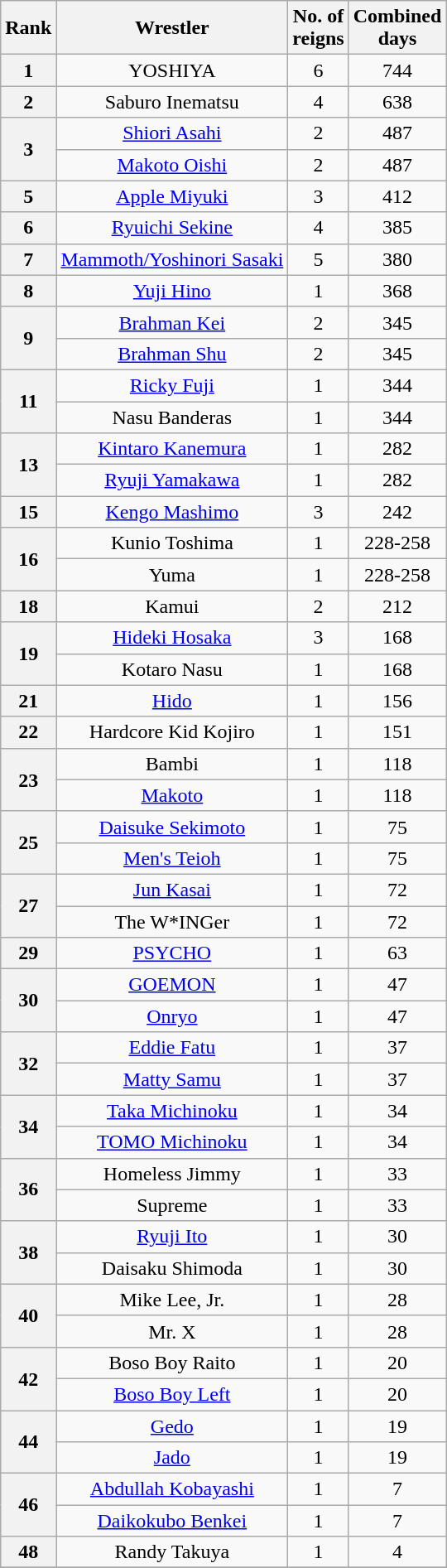<table class="wikitable sortable" style="text-align: center">
<tr>
<th>Rank</th>
<th>Wrestler</th>
<th>No. of<br>reigns</th>
<th>Combined<br>days</th>
</tr>
<tr>
<th>1</th>
<td>YOSHIYA</td>
<td>6</td>
<td>744</td>
</tr>
<tr>
<th>2</th>
<td>Saburo Inematsu</td>
<td>4</td>
<td>638</td>
</tr>
<tr>
<th rowspan=2>3</th>
<td><a href='#'>Shiori Asahi</a></td>
<td>2</td>
<td>487</td>
</tr>
<tr>
<td><a href='#'>Makoto Oishi</a></td>
<td>2</td>
<td>487</td>
</tr>
<tr>
<th>5</th>
<td><a href='#'>Apple Miyuki</a></td>
<td>3</td>
<td>412</td>
</tr>
<tr>
<th>6</th>
<td><a href='#'>Ryuichi Sekine</a></td>
<td>4</td>
<td>385</td>
</tr>
<tr>
<th>7</th>
<td><a href='#'>Mammoth/Yoshinori Sasaki</a></td>
<td>5</td>
<td>380</td>
</tr>
<tr>
<th>8</th>
<td><a href='#'>Yuji Hino</a></td>
<td>1</td>
<td>368</td>
</tr>
<tr>
<th rowspan=2>9</th>
<td><a href='#'>Brahman Kei</a></td>
<td>2</td>
<td>345</td>
</tr>
<tr>
<td><a href='#'>Brahman Shu</a></td>
<td>2</td>
<td>345</td>
</tr>
<tr>
<th rowspan=2>11</th>
<td><a href='#'>Ricky Fuji</a></td>
<td>1</td>
<td>344</td>
</tr>
<tr>
<td>Nasu Banderas</td>
<td>1</td>
<td>344</td>
</tr>
<tr>
<th rowspan=2>13</th>
<td><a href='#'>Kintaro Kanemura</a></td>
<td>1</td>
<td>282</td>
</tr>
<tr>
<td><a href='#'>Ryuji Yamakawa</a></td>
<td>1</td>
<td>282</td>
</tr>
<tr>
<th>15</th>
<td><a href='#'>Kengo Mashimo</a></td>
<td>3</td>
<td>242</td>
</tr>
<tr>
<th rowspan=2>16</th>
<td>Kunio Toshima</td>
<td>1</td>
<td>228-258</td>
</tr>
<tr>
<td>Yuma</td>
<td>1</td>
<td>228-258</td>
</tr>
<tr>
<th>18</th>
<td>Kamui</td>
<td>2</td>
<td>212</td>
</tr>
<tr>
<th rowspan=2>19</th>
<td><a href='#'>Hideki Hosaka</a></td>
<td>3</td>
<td>168</td>
</tr>
<tr>
<td>Kotaro Nasu</td>
<td>1</td>
<td>168</td>
</tr>
<tr>
<th>21</th>
<td><a href='#'>Hido</a></td>
<td>1</td>
<td>156</td>
</tr>
<tr>
<th>22</th>
<td>Hardcore Kid Kojiro</td>
<td>1</td>
<td>151</td>
</tr>
<tr>
<th rowspan=2>23</th>
<td>Bambi</td>
<td>1</td>
<td>118</td>
</tr>
<tr>
<td><a href='#'>Makoto</a></td>
<td>1</td>
<td>118</td>
</tr>
<tr>
<th rowspan=2>25</th>
<td><a href='#'>Daisuke Sekimoto</a></td>
<td>1</td>
<td>75</td>
</tr>
<tr>
<td><a href='#'>Men's Teioh</a></td>
<td>1</td>
<td>75</td>
</tr>
<tr>
<th rowspan=2>27</th>
<td><a href='#'>Jun Kasai</a></td>
<td>1</td>
<td>72</td>
</tr>
<tr>
<td>The W*INGer</td>
<td>1</td>
<td>72</td>
</tr>
<tr>
<th>29</th>
<td><a href='#'>PSYCHO</a></td>
<td>1</td>
<td>63</td>
</tr>
<tr>
<th rowspan=2>30</th>
<td><a href='#'>GOEMON</a></td>
<td>1</td>
<td>47</td>
</tr>
<tr>
<td><a href='#'>Onryo</a></td>
<td>1</td>
<td>47</td>
</tr>
<tr>
<th rowspan=2>32</th>
<td><a href='#'>Eddie Fatu</a></td>
<td>1</td>
<td>37</td>
</tr>
<tr>
<td><a href='#'>Matty Samu</a></td>
<td>1</td>
<td>37</td>
</tr>
<tr>
<th rowspan=2>34</th>
<td><a href='#'>Taka Michinoku</a></td>
<td>1</td>
<td>34</td>
</tr>
<tr>
<td><a href='#'>TOMO Michinoku</a></td>
<td>1</td>
<td>34</td>
</tr>
<tr>
<th rowspan=2>36</th>
<td>Homeless Jimmy</td>
<td>1</td>
<td>33</td>
</tr>
<tr>
<td>Supreme</td>
<td>1</td>
<td>33</td>
</tr>
<tr>
<th rowspan=2>38</th>
<td><a href='#'>Ryuji Ito</a></td>
<td>1</td>
<td>30</td>
</tr>
<tr>
<td>Daisaku Shimoda</td>
<td>1</td>
<td>30</td>
</tr>
<tr>
<th rowspan=2>40</th>
<td>Mike Lee, Jr.</td>
<td>1</td>
<td>28</td>
</tr>
<tr>
<td>Mr. X</td>
<td>1</td>
<td>28</td>
</tr>
<tr>
<th rowspan=2>42</th>
<td>Boso Boy Raito</td>
<td>1</td>
<td>20</td>
</tr>
<tr>
<td><a href='#'>Boso Boy Left</a></td>
<td>1</td>
<td>20</td>
</tr>
<tr>
<th rowspan=2>44</th>
<td><a href='#'>Gedo</a></td>
<td>1</td>
<td>19</td>
</tr>
<tr>
<td><a href='#'>Jado</a></td>
<td>1</td>
<td>19</td>
</tr>
<tr>
<th rowspan=2>46</th>
<td><a href='#'>Abdullah Kobayashi</a></td>
<td>1</td>
<td>7</td>
</tr>
<tr>
<td><a href='#'>Daikokubo Benkei</a></td>
<td>1</td>
<td>7</td>
</tr>
<tr>
<th>48</th>
<td>Randy Takuya</td>
<td>1</td>
<td>4</td>
</tr>
<tr>
</tr>
</table>
